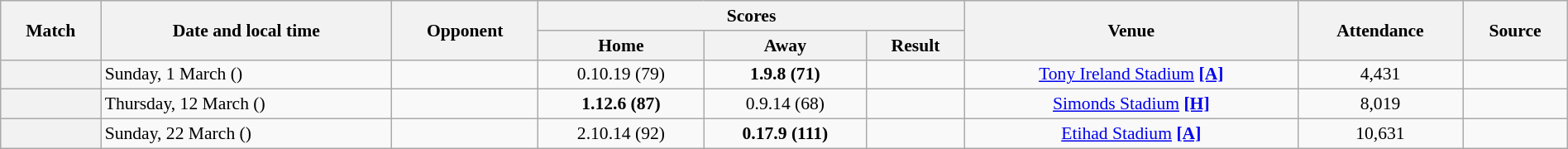<table class="wikitable plainrowheaders" style="font-size:90%; width:100%; text-align:center;">
<tr>
<th scope="col" rowspan=2>Match</th>
<th scope="col" rowspan=2>Date and local time</th>
<th scope="col" rowspan=2>Opponent</th>
<th scope="col" colspan=3>Scores</th>
<th scope="col" rowspan=2>Venue</th>
<th scope="col" rowspan=2>Attendance</th>
<th scope="col" rowspan=2>Source</th>
</tr>
<tr>
<th scope="col">Home</th>
<th scope="col">Away</th>
<th scope="col">Result</th>
</tr>
<tr>
<th scope="row"></th>
<td align=left>Sunday, 1 March ()</td>
<td align=left></td>
<td>0.10.19 (79)</td>
<td><strong> 1.9.8 (71)</strong></td>
<td></td>
<td><a href='#'>Tony Ireland Stadium</a> <a href='#'><strong>[A]</strong></a></td>
<td>4,431</td>
<td></td>
</tr>
<tr>
<th scope="row"></th>
<td align=left>Thursday, 12 March ()</td>
<td align=left></td>
<td><strong>1.12.6 (87)</strong></td>
<td>0.9.14 (68)</td>
<td></td>
<td><a href='#'>Simonds Stadium</a> <a href='#'><strong>[H]</strong></a></td>
<td>8,019</td>
<td></td>
</tr>
<tr>
<th scope="row"></th>
<td align=left>Sunday, 22 March ()</td>
<td align=left></td>
<td>2.10.14 (92)</td>
<td><strong>0.17.9 (111) </strong></td>
<td></td>
<td><a href='#'>Etihad Stadium</a> <a href='#'><strong>[A]</strong></a></td>
<td>10,631</td>
<td></td>
</tr>
</table>
